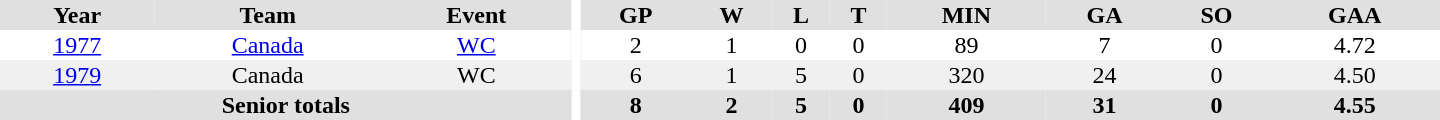<table border="0" cellpadding="1" cellspacing="0" ID="Table3" style="text-align:center; width:60em;">
<tr bgcolor="#e0e0e0">
<th>Year</th>
<th>Team</th>
<th>Event</th>
<th rowspan="99" bgcolor="#ffffff"></th>
<th>GP</th>
<th>W</th>
<th>L</th>
<th>T</th>
<th>MIN</th>
<th>GA</th>
<th>SO</th>
<th>GAA</th>
</tr>
<tr>
<td><a href='#'>1977</a></td>
<td><a href='#'>Canada</a></td>
<td><a href='#'>WC</a></td>
<td>2</td>
<td>1</td>
<td>0</td>
<td>0</td>
<td>89</td>
<td>7</td>
<td>0</td>
<td>4.72</td>
</tr>
<tr bgcolor="#f0f0f0">
<td><a href='#'>1979</a></td>
<td>Canada</td>
<td>WC</td>
<td>6</td>
<td>1</td>
<td>5</td>
<td>0</td>
<td>320</td>
<td>24</td>
<td>0</td>
<td>4.50</td>
</tr>
<tr bgcolor="#e0e0e0">
<th colspan="3">Senior totals</th>
<th>8</th>
<th>2</th>
<th>5</th>
<th>0</th>
<th>409</th>
<th>31</th>
<th>0</th>
<th>4.55</th>
</tr>
</table>
